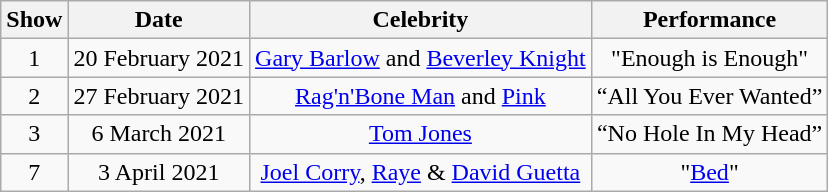<table class="wikitable" style="text-align:center">
<tr>
<th>Show</th>
<th>Date</th>
<th>Celebrity</th>
<th>Performance</th>
</tr>
<tr>
<td>1</td>
<td>20 February 2021</td>
<td><a href='#'>Gary Barlow</a> and <a href='#'>Beverley Knight</a></td>
<td>"Enough is Enough"</td>
</tr>
<tr>
<td>2</td>
<td>27 February 2021</td>
<td><a href='#'>Rag'n'Bone Man</a> and <a href='#'> Pink</a></td>
<td>“All You Ever Wanted”</td>
</tr>
<tr>
<td>3</td>
<td>6 March 2021</td>
<td><a href='#'>Tom Jones</a></td>
<td>“No Hole In My Head”</td>
</tr>
<tr>
<td>7</td>
<td>3 April 2021</td>
<td><a href='#'>Joel Corry</a>, <a href='#'>Raye</a> & <a href='#'>David Guetta</a></td>
<td>"<a href='#'>Bed</a>"</td>
</tr>
</table>
